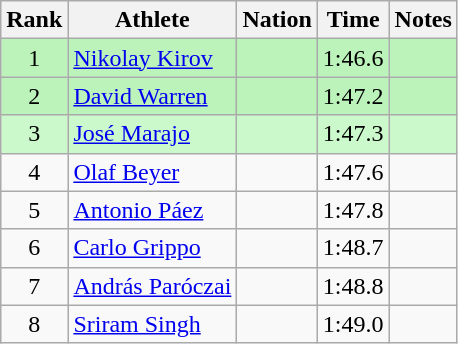<table class="wikitable sortable" style="text-align:center">
<tr>
<th>Rank</th>
<th>Athlete</th>
<th>Nation</th>
<th>Time</th>
<th>Notes</th>
</tr>
<tr bgcolor=bbf3bb>
<td>1</td>
<td align=left><a href='#'>Nikolay Kirov</a></td>
<td align=left></td>
<td>1:46.6</td>
<td></td>
</tr>
<tr bgcolor=bbf3bb>
<td>2</td>
<td align=left><a href='#'>David Warren</a></td>
<td align=left></td>
<td>1:47.2</td>
<td></td>
</tr>
<tr style="background:#ccf9cc;">
<td>3</td>
<td align=left><a href='#'>José Marajo</a></td>
<td align=left></td>
<td>1:47.3</td>
<td></td>
</tr>
<tr>
<td>4</td>
<td align=left><a href='#'>Olaf Beyer</a></td>
<td align=left></td>
<td>1:47.6</td>
<td></td>
</tr>
<tr>
<td>5</td>
<td align=left><a href='#'>Antonio Páez</a></td>
<td align=left></td>
<td>1:47.8</td>
<td></td>
</tr>
<tr>
<td>6</td>
<td align=left><a href='#'>Carlo Grippo</a></td>
<td align=left></td>
<td>1:48.7</td>
<td></td>
</tr>
<tr>
<td>7</td>
<td align=left><a href='#'>András Paróczai</a></td>
<td align=left></td>
<td>1:48.8</td>
<td></td>
</tr>
<tr>
<td>8</td>
<td align=left><a href='#'>Sriram Singh</a></td>
<td align=left></td>
<td>1:49.0</td>
<td></td>
</tr>
</table>
